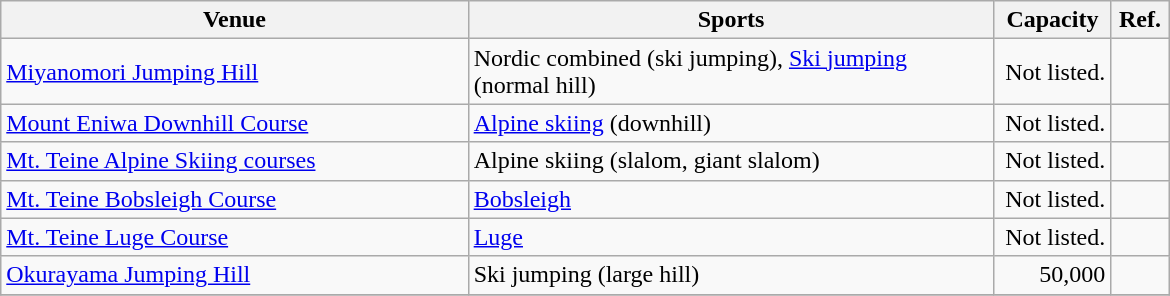<table class="wikitable sortable" width=780px>
<tr>
<th width=40%>Venue</th>
<th class="unsortable" width=45%>Sports</th>
<th width=10%>Capacity</th>
<th class="unsortable">Ref.</th>
</tr>
<tr>
<td><a href='#'>Miyanomori Jumping Hill</a></td>
<td>Nordic combined (ski jumping), <a href='#'>Ski jumping</a> (normal hill)</td>
<td align="right">Not listed.</td>
<td align=center></td>
</tr>
<tr>
<td><a href='#'>Mount Eniwa Downhill Course</a></td>
<td><a href='#'>Alpine skiing</a> (downhill)</td>
<td align="right">Not listed.</td>
<td align=center></td>
</tr>
<tr>
<td><a href='#'>Mt. Teine Alpine Skiing courses</a></td>
<td>Alpine skiing (slalom, giant slalom)</td>
<td align="right">Not listed.</td>
<td align=center></td>
</tr>
<tr>
<td><a href='#'>Mt. Teine Bobsleigh Course</a></td>
<td><a href='#'>Bobsleigh</a></td>
<td align="right">Not listed.</td>
<td align=center></td>
</tr>
<tr>
<td><a href='#'>Mt. Teine Luge Course</a></td>
<td><a href='#'>Luge</a></td>
<td align="right">Not listed.</td>
<td align=center></td>
</tr>
<tr>
<td><a href='#'>Okurayama Jumping Hill</a></td>
<td>Ski jumping (large hill)</td>
<td align="right">50,000</td>
<td align=center></td>
</tr>
<tr>
</tr>
</table>
